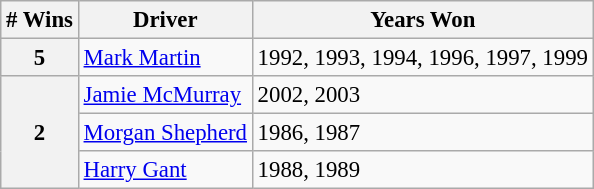<table class="wikitable" style="font-size: 95%;">
<tr>
<th># Wins</th>
<th>Driver</th>
<th>Years Won</th>
</tr>
<tr>
<th>5</th>
<td><a href='#'>Mark Martin</a></td>
<td>1992, 1993, 1994, 1996, 1997, 1999</td>
</tr>
<tr>
<th rowspan="3">2</th>
<td><a href='#'>Jamie McMurray</a></td>
<td>2002, 2003</td>
</tr>
<tr>
<td><a href='#'>Morgan Shepherd</a></td>
<td>1986, 1987</td>
</tr>
<tr>
<td><a href='#'>Harry Gant</a></td>
<td>1988, 1989</td>
</tr>
</table>
